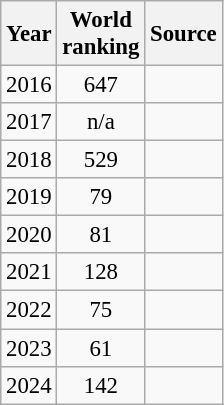<table class="wikitable" style="text-align:center; font-size: 95%;">
<tr>
<th>Year</th>
<th>World<br>ranking</th>
<th>Source</th>
</tr>
<tr>
<td>2016</td>
<td>647</td>
<td></td>
</tr>
<tr>
<td>2017</td>
<td>n/a</td>
<td></td>
</tr>
<tr>
<td>2018</td>
<td>529</td>
<td></td>
</tr>
<tr>
<td>2019</td>
<td>79</td>
<td></td>
</tr>
<tr>
<td>2020</td>
<td>81</td>
<td></td>
</tr>
<tr>
<td>2021</td>
<td>128</td>
<td></td>
</tr>
<tr>
<td>2022</td>
<td>75</td>
<td></td>
</tr>
<tr>
<td>2023</td>
<td>61</td>
<td></td>
</tr>
<tr>
<td>2024</td>
<td>142</td>
<td></td>
</tr>
</table>
